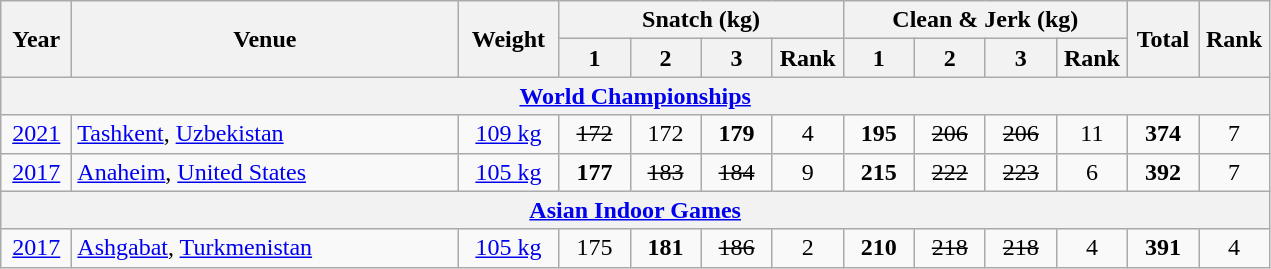<table class = "wikitable" style="text-align:center;">
<tr>
<th rowspan=2 width=40>Year</th>
<th rowspan=2 width=250>Venue</th>
<th rowspan=2 width=60>Weight</th>
<th colspan=4>Snatch (kg)</th>
<th colspan=4>Clean & Jerk (kg)</th>
<th rowspan=2 width=40>Total</th>
<th rowspan=2 width=40>Rank</th>
</tr>
<tr>
<th width=40>1</th>
<th width=40>2</th>
<th width=40>3</th>
<th width=40>Rank</th>
<th width=40>1</th>
<th width=40>2</th>
<th width=40>3</th>
<th width=40>Rank</th>
</tr>
<tr>
<th colspan=13><a href='#'>World Championships</a></th>
</tr>
<tr>
<td><a href='#'>2021</a></td>
<td align=left> <a href='#'>Tashkent</a>, <a href='#'>Uzbekistan</a></td>
<td><a href='#'>109 kg</a></td>
<td><s>172</s></td>
<td>172</td>
<td><strong>179</strong></td>
<td>4</td>
<td><strong>195</strong></td>
<td><s>206</s></td>
<td><s>206</s></td>
<td>11</td>
<td><strong>374</strong></td>
<td>7</td>
</tr>
<tr>
<td><a href='#'>2017</a></td>
<td align=left> <a href='#'>Anaheim</a>, <a href='#'>United States</a></td>
<td><a href='#'>105 kg</a></td>
<td><strong>177</strong></td>
<td><s>183</s></td>
<td><s>184</s></td>
<td>9</td>
<td><strong>215</strong></td>
<td><s>222</s></td>
<td><s>223</s></td>
<td>6</td>
<td><strong>392</strong></td>
<td>7<br></td>
</tr>
<tr>
<th colspan=13><a href='#'>Asian Indoor Games</a></th>
</tr>
<tr>
<td><a href='#'>2017</a></td>
<td align=left> <a href='#'>Ashgabat</a>, <a href='#'>Turkmenistan</a></td>
<td><a href='#'>105 kg</a></td>
<td>175</td>
<td><strong>181</strong></td>
<td><s>186</s></td>
<td>2</td>
<td><strong>210</strong></td>
<td><s>218</s></td>
<td><s>218</s></td>
<td>4</td>
<td><strong>391</strong></td>
<td>4</td>
</tr>
</table>
